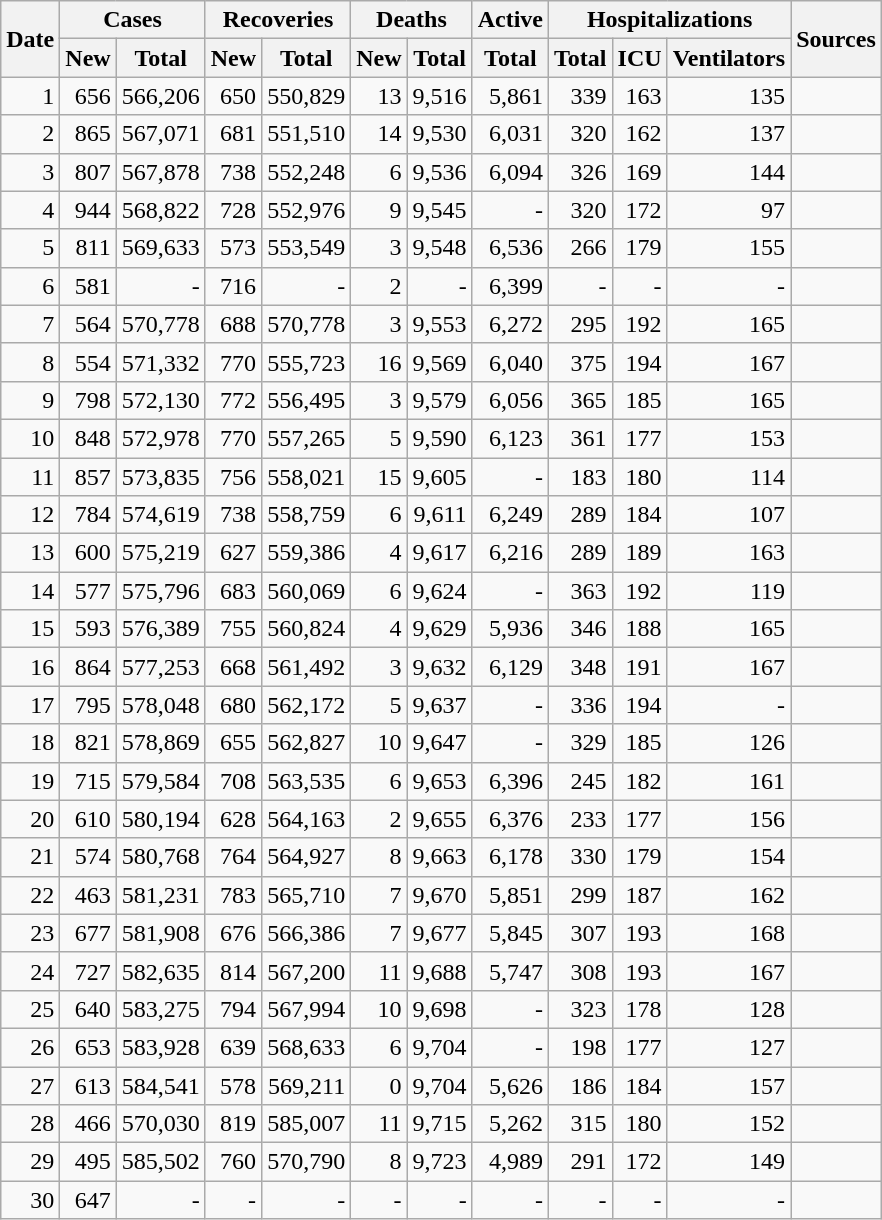<table class="wikitable sortable mw-collapsible mw-collapsed sticky-header-multi sort-under" style="text-align:right;">
<tr>
<th rowspan=2>Date</th>
<th colspan=2>Cases</th>
<th colspan=2>Recoveries</th>
<th colspan=2>Deaths</th>
<th colspan=1>Active</th>
<th colspan=3>Hospitalizations</th>
<th rowspan=2 class="unsortable">Sources</th>
</tr>
<tr>
<th>New</th>
<th>Total</th>
<th>New</th>
<th>Total</th>
<th>New</th>
<th>Total</th>
<th>Total</th>
<th>Total</th>
<th>ICU</th>
<th>Ventilators</th>
</tr>
<tr>
<td>1</td>
<td>656</td>
<td>566,206</td>
<td>650</td>
<td>550,829</td>
<td>13</td>
<td>9,516</td>
<td>5,861</td>
<td>339</td>
<td>163</td>
<td>135</td>
<td></td>
</tr>
<tr>
<td>2</td>
<td>865</td>
<td>567,071</td>
<td>681</td>
<td>551,510</td>
<td>14</td>
<td>9,530</td>
<td>6,031</td>
<td>320</td>
<td>162</td>
<td>137</td>
<td></td>
</tr>
<tr>
<td>3</td>
<td>807</td>
<td>567,878</td>
<td>738</td>
<td>552,248</td>
<td>6</td>
<td>9,536</td>
<td>6,094</td>
<td>326</td>
<td>169</td>
<td>144</td>
<td></td>
</tr>
<tr>
<td>4</td>
<td>944</td>
<td>568,822</td>
<td>728</td>
<td>552,976</td>
<td>9</td>
<td>9,545</td>
<td>-</td>
<td>320</td>
<td>172</td>
<td>97</td>
<td></td>
</tr>
<tr>
<td>5</td>
<td>811</td>
<td>569,633</td>
<td>573</td>
<td>553,549</td>
<td>3</td>
<td>9,548</td>
<td>6,536</td>
<td>266</td>
<td>179</td>
<td>155</td>
<td></td>
</tr>
<tr>
<td>6</td>
<td>581</td>
<td>-</td>
<td>716</td>
<td>-</td>
<td>2</td>
<td>-</td>
<td>6,399</td>
<td>-</td>
<td>-</td>
<td>-</td>
<td></td>
</tr>
<tr>
<td>7</td>
<td>564</td>
<td>570,778</td>
<td>688</td>
<td>570,778</td>
<td>3</td>
<td>9,553</td>
<td>6,272</td>
<td>295</td>
<td>192</td>
<td>165</td>
<td></td>
</tr>
<tr>
<td>8</td>
<td>554</td>
<td>571,332</td>
<td>770</td>
<td>555,723</td>
<td>16</td>
<td>9,569</td>
<td>6,040</td>
<td>375</td>
<td>194</td>
<td>167</td>
<td></td>
</tr>
<tr>
<td>9</td>
<td>798</td>
<td>572,130</td>
<td>772</td>
<td>556,495</td>
<td>3</td>
<td>9,579</td>
<td>6,056</td>
<td>365</td>
<td>185</td>
<td>165</td>
<td></td>
</tr>
<tr>
<td>10</td>
<td>848</td>
<td>572,978</td>
<td>770</td>
<td>557,265</td>
<td>5</td>
<td>9,590</td>
<td>6,123</td>
<td>361</td>
<td>177</td>
<td>153</td>
<td></td>
</tr>
<tr>
<td>11</td>
<td>857</td>
<td>573,835</td>
<td>756</td>
<td>558,021</td>
<td>15</td>
<td>9,605</td>
<td>-</td>
<td>183</td>
<td>180</td>
<td>114</td>
<td></td>
</tr>
<tr>
<td>12</td>
<td>784</td>
<td>574,619</td>
<td>738</td>
<td>558,759</td>
<td>6</td>
<td>9,611</td>
<td>6,249</td>
<td>289</td>
<td>184</td>
<td>107</td>
<td></td>
</tr>
<tr>
<td>13</td>
<td>600</td>
<td>575,219</td>
<td>627</td>
<td>559,386</td>
<td>4</td>
<td>9,617</td>
<td>6,216</td>
<td>289</td>
<td>189</td>
<td>163</td>
<td></td>
</tr>
<tr>
<td>14</td>
<td>577</td>
<td>575,796</td>
<td>683</td>
<td>560,069</td>
<td>6</td>
<td>9,624</td>
<td>-</td>
<td>363</td>
<td>192</td>
<td>119</td>
<td></td>
</tr>
<tr>
<td>15</td>
<td>593</td>
<td>576,389</td>
<td>755</td>
<td>560,824</td>
<td>4</td>
<td>9,629</td>
<td>5,936</td>
<td>346</td>
<td>188</td>
<td>165</td>
<td></td>
</tr>
<tr>
<td>16</td>
<td>864</td>
<td>577,253</td>
<td>668</td>
<td>561,492</td>
<td>3</td>
<td>9,632</td>
<td>6,129</td>
<td>348</td>
<td>191</td>
<td>167</td>
<td></td>
</tr>
<tr>
<td>17</td>
<td>795</td>
<td>578,048</td>
<td>680</td>
<td>562,172</td>
<td>5</td>
<td>9,637</td>
<td>-</td>
<td>336</td>
<td>194</td>
<td>-</td>
<td></td>
</tr>
<tr>
<td>18</td>
<td>821</td>
<td>578,869</td>
<td>655</td>
<td>562,827</td>
<td>10</td>
<td>9,647</td>
<td>-</td>
<td>329</td>
<td>185</td>
<td>126</td>
<td></td>
</tr>
<tr>
<td>19</td>
<td>715</td>
<td>579,584</td>
<td>708</td>
<td>563,535</td>
<td>6</td>
<td>9,653</td>
<td>6,396</td>
<td>245</td>
<td>182</td>
<td>161</td>
<td></td>
</tr>
<tr>
<td>20</td>
<td>610</td>
<td>580,194</td>
<td>628</td>
<td>564,163</td>
<td>2</td>
<td>9,655</td>
<td>6,376</td>
<td>233</td>
<td>177</td>
<td>156</td>
<td></td>
</tr>
<tr>
<td>21</td>
<td>574</td>
<td>580,768</td>
<td>764</td>
<td>564,927</td>
<td>8</td>
<td>9,663</td>
<td>6,178</td>
<td>330</td>
<td>179</td>
<td>154</td>
<td></td>
</tr>
<tr>
<td>22</td>
<td>463</td>
<td>581,231</td>
<td>783</td>
<td>565,710</td>
<td>7</td>
<td>9,670</td>
<td>5,851</td>
<td>299</td>
<td>187</td>
<td>162</td>
<td></td>
</tr>
<tr>
<td>23</td>
<td>677</td>
<td>581,908</td>
<td>676</td>
<td>566,386</td>
<td>7</td>
<td>9,677</td>
<td>5,845</td>
<td>307</td>
<td>193</td>
<td>168</td>
<td></td>
</tr>
<tr>
<td>24</td>
<td>727</td>
<td>582,635</td>
<td>814</td>
<td>567,200</td>
<td>11</td>
<td>9,688</td>
<td>5,747</td>
<td>308</td>
<td>193</td>
<td>167</td>
<td></td>
</tr>
<tr>
<td>25</td>
<td>640</td>
<td>583,275</td>
<td>794</td>
<td>567,994</td>
<td>10</td>
<td>9,698</td>
<td>-</td>
<td>323</td>
<td>178</td>
<td>128</td>
<td></td>
</tr>
<tr>
<td>26</td>
<td>653</td>
<td>583,928</td>
<td>639</td>
<td>568,633</td>
<td>6</td>
<td>9,704</td>
<td>-</td>
<td>198</td>
<td>177</td>
<td>127</td>
<td></td>
</tr>
<tr>
<td>27</td>
<td>613</td>
<td>584,541</td>
<td>578</td>
<td>569,211</td>
<td>0</td>
<td>9,704</td>
<td>5,626</td>
<td>186</td>
<td>184</td>
<td>157</td>
<td></td>
</tr>
<tr>
<td>28</td>
<td>466</td>
<td>570,030</td>
<td>819</td>
<td>585,007</td>
<td>11</td>
<td>9,715</td>
<td>5,262</td>
<td>315</td>
<td>180</td>
<td>152</td>
<td></td>
</tr>
<tr>
<td>29</td>
<td>495</td>
<td>585,502</td>
<td>760</td>
<td>570,790</td>
<td>8</td>
<td>9,723</td>
<td>4,989</td>
<td>291</td>
<td>172</td>
<td>149</td>
<td></td>
</tr>
<tr>
<td>30</td>
<td>647</td>
<td>-</td>
<td>-</td>
<td>-</td>
<td>-</td>
<td>-</td>
<td>-</td>
<td>-</td>
<td>-</td>
<td>-</td>
<td></td>
</tr>
</table>
